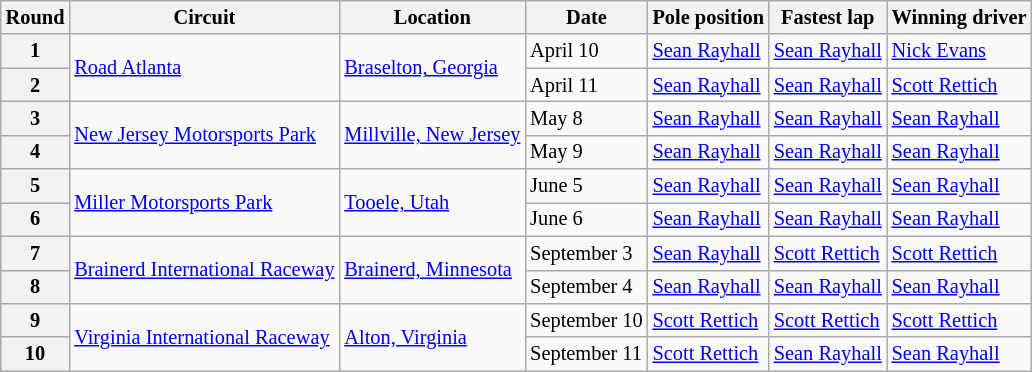<table class="wikitable" border="1" style="font-size: 85%;">
<tr>
<th>Round</th>
<th>Circuit</th>
<th>Location</th>
<th>Date</th>
<th>Pole position</th>
<th>Fastest lap</th>
<th>Winning driver</th>
</tr>
<tr>
<th>1</th>
<td rowspan=2><a href='#'>Road Atlanta</a></td>
<td rowspan=2> <a href='#'>Braselton, Georgia</a></td>
<td>April 10</td>
<td> <a href='#'>Sean Rayhall</a></td>
<td> <a href='#'>Sean Rayhall</a></td>
<td> <a href='#'>Nick Evans</a></td>
</tr>
<tr>
<th>2</th>
<td>April 11</td>
<td> <a href='#'>Sean Rayhall</a></td>
<td> <a href='#'>Sean Rayhall</a></td>
<td> <a href='#'>Scott Rettich</a></td>
</tr>
<tr>
<th>3</th>
<td rowspan=2><a href='#'>New Jersey Motorsports Park</a></td>
<td rowspan=2> <a href='#'>Millville, New Jersey</a></td>
<td>May 8</td>
<td> <a href='#'>Sean Rayhall</a></td>
<td> <a href='#'>Sean Rayhall</a></td>
<td> <a href='#'>Sean Rayhall</a></td>
</tr>
<tr>
<th>4</th>
<td>May 9</td>
<td> <a href='#'>Sean Rayhall</a></td>
<td> <a href='#'>Sean Rayhall</a></td>
<td> <a href='#'>Sean Rayhall</a></td>
</tr>
<tr>
<th>5</th>
<td rowspan=2><a href='#'>Miller Motorsports Park</a></td>
<td rowspan=2> <a href='#'>Tooele, Utah</a></td>
<td>June 5</td>
<td> <a href='#'>Sean Rayhall</a></td>
<td> <a href='#'>Sean Rayhall</a></td>
<td> <a href='#'>Sean Rayhall</a></td>
</tr>
<tr>
<th>6</th>
<td>June 6</td>
<td> <a href='#'>Sean Rayhall</a></td>
<td> <a href='#'>Sean Rayhall</a></td>
<td> <a href='#'>Sean Rayhall</a></td>
</tr>
<tr>
<th>7</th>
<td rowspan=2><a href='#'>Brainerd International Raceway</a></td>
<td rowspan=2> <a href='#'>Brainerd, Minnesota</a></td>
<td>September 3</td>
<td> <a href='#'>Sean Rayhall</a></td>
<td> <a href='#'>Scott Rettich</a></td>
<td> <a href='#'>Scott Rettich</a></td>
</tr>
<tr>
<th>8</th>
<td>September 4</td>
<td> <a href='#'>Sean Rayhall</a></td>
<td> <a href='#'>Sean Rayhall</a></td>
<td> <a href='#'>Sean Rayhall</a></td>
</tr>
<tr>
<th>9</th>
<td rowspan=2><a href='#'>Virginia International Raceway</a></td>
<td rowspan=2> <a href='#'>Alton, Virginia</a></td>
<td>September 10</td>
<td> <a href='#'>Scott Rettich</a></td>
<td> <a href='#'>Scott Rettich</a></td>
<td> <a href='#'>Scott Rettich</a></td>
</tr>
<tr>
<th>10</th>
<td>September 11</td>
<td> <a href='#'>Scott Rettich</a></td>
<td> <a href='#'>Sean Rayhall</a></td>
<td> <a href='#'>Sean Rayhall</a></td>
</tr>
</table>
